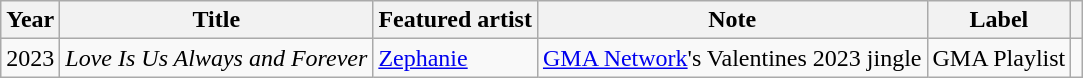<table class="wikitable">
<tr>
<th>Year</th>
<th>Title</th>
<th>Featured artist</th>
<th>Note</th>
<th>Label</th>
<th></th>
</tr>
<tr>
<td>2023</td>
<td><em>Love Is Us Always and Forever</em></td>
<td><a href='#'>Zephanie</a></td>
<td><a href='#'>GMA Network</a>'s Valentines 2023 jingle</td>
<td>GMA Playlist</td>
<td></td>
</tr>
</table>
